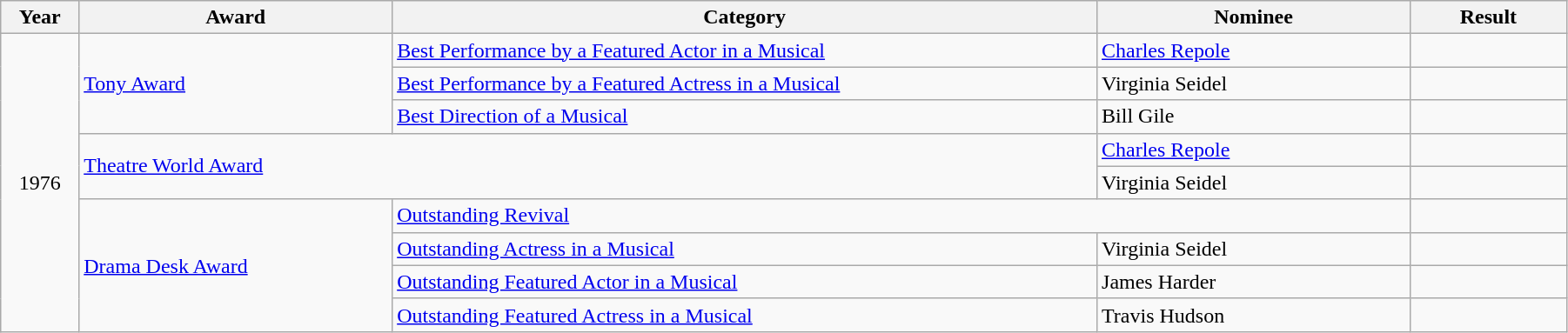<table class="wikitable" width="95%">
<tr>
<th width="5%">Year</th>
<th width="20%">Award</th>
<th width="45%">Category</th>
<th width="20%">Nominee</th>
<th width="10%">Result</th>
</tr>
<tr>
<td rowspan="9" align="center">1976</td>
<td rowspan="3"><a href='#'>Tony Award</a></td>
<td><a href='#'>Best Performance by a Featured Actor in a Musical</a></td>
<td><a href='#'>Charles Repole</a></td>
<td></td>
</tr>
<tr>
<td><a href='#'>Best Performance by a Featured Actress in a Musical</a></td>
<td>Virginia Seidel</td>
<td></td>
</tr>
<tr>
<td><a href='#'>Best Direction of a Musical</a></td>
<td>Bill Gile</td>
<td></td>
</tr>
<tr>
<td rowspan="2" colspan="2"><a href='#'>Theatre World Award</a></td>
<td><a href='#'>Charles Repole</a></td>
<td></td>
</tr>
<tr>
<td>Virginia Seidel</td>
<td></td>
</tr>
<tr>
<td rowspan="4"><a href='#'>Drama Desk Award</a></td>
<td colspan="2"><a href='#'>Outstanding Revival</a></td>
<td></td>
</tr>
<tr>
<td><a href='#'>Outstanding Actress in a Musical</a></td>
<td>Virginia Seidel</td>
<td></td>
</tr>
<tr>
<td><a href='#'>Outstanding Featured Actor in a Musical</a></td>
<td>James Harder</td>
<td></td>
</tr>
<tr>
<td><a href='#'>Outstanding Featured Actress in a Musical</a></td>
<td>Travis Hudson</td>
<td></td>
</tr>
</table>
